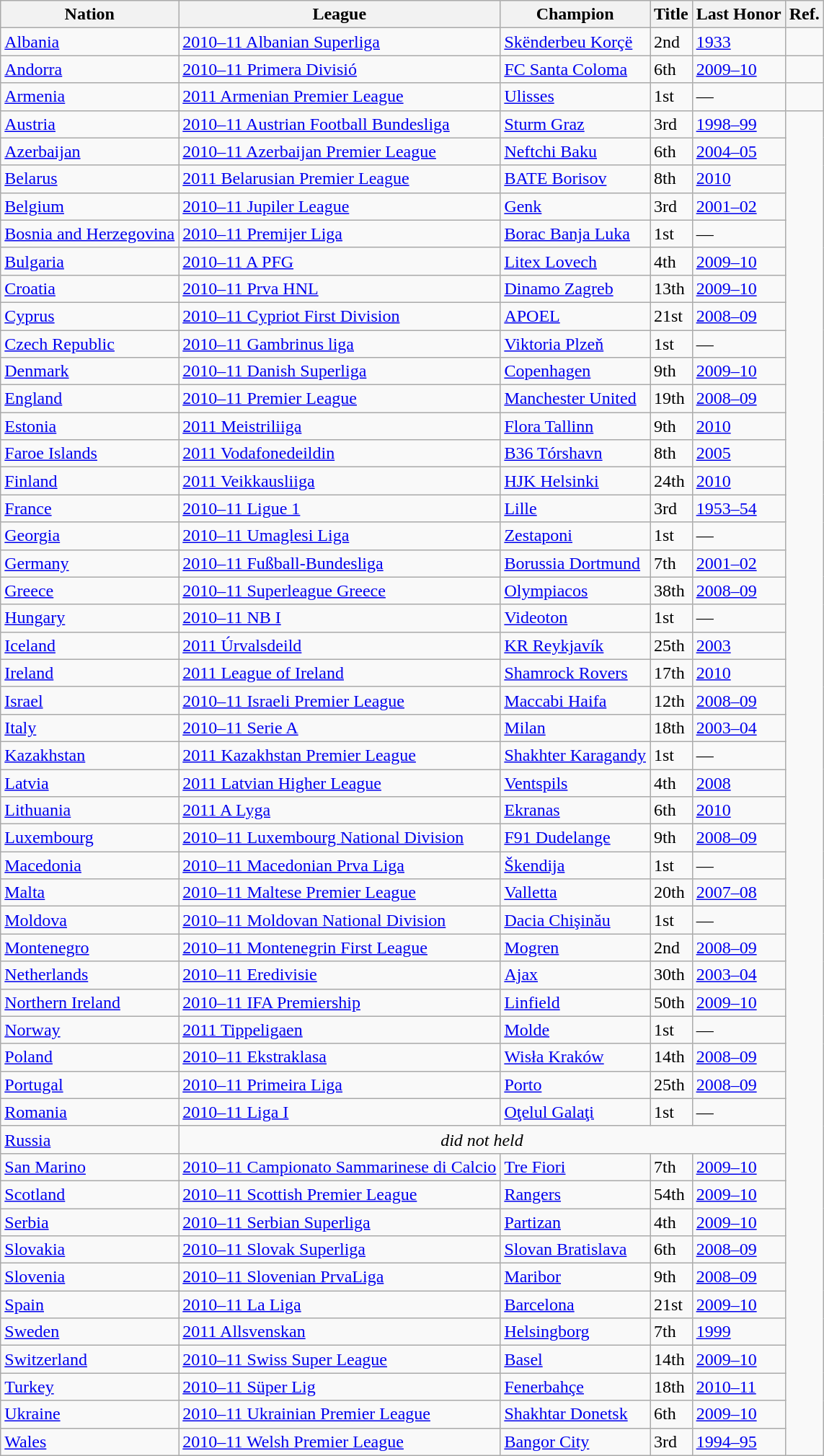<table class="wikitable">
<tr>
<th>Nation</th>
<th>League</th>
<th>Champion</th>
<th>Title</th>
<th>Last Honor</th>
<th>Ref.</th>
</tr>
<tr>
<td> <a href='#'>Albania</a></td>
<td><a href='#'>2010–11 Albanian Superliga</a></td>
<td><a href='#'>Skënderbeu Korçë</a></td>
<td>2nd</td>
<td><a href='#'>1933</a></td>
<td align=center></td>
</tr>
<tr>
<td> <a href='#'>Andorra</a></td>
<td><a href='#'>2010–11 Primera Divisió</a></td>
<td><a href='#'>FC Santa Coloma</a></td>
<td>6th</td>
<td><a href='#'>2009–10</a></td>
<td align=center></td>
</tr>
<tr>
<td> <a href='#'>Armenia</a></td>
<td><a href='#'>2011 Armenian Premier League</a></td>
<td><a href='#'>Ulisses</a></td>
<td>1st</td>
<td>—</td>
<td></td>
</tr>
<tr>
<td> <a href='#'>Austria</a></td>
<td><a href='#'>2010–11 Austrian Football Bundesliga</a></td>
<td><a href='#'>Sturm Graz</a></td>
<td>3rd</td>
<td><a href='#'>1998–99</a></td>
</tr>
<tr>
<td> <a href='#'>Azerbaijan</a></td>
<td><a href='#'>2010–11 Azerbaijan Premier League</a></td>
<td><a href='#'>Neftchi Baku</a></td>
<td>6th</td>
<td><a href='#'>2004–05</a></td>
</tr>
<tr>
<td> <a href='#'>Belarus</a></td>
<td><a href='#'>2011 Belarusian Premier League</a></td>
<td><a href='#'>BATE Borisov</a></td>
<td>8th</td>
<td><a href='#'>2010</a></td>
</tr>
<tr>
<td> <a href='#'>Belgium</a></td>
<td><a href='#'>2010–11 Jupiler League</a></td>
<td><a href='#'>Genk</a></td>
<td>3rd</td>
<td><a href='#'>2001–02</a></td>
</tr>
<tr>
<td> <a href='#'>Bosnia and Herzegovina</a></td>
<td><a href='#'>2010–11 Premijer Liga</a></td>
<td><a href='#'>Borac Banja Luka</a></td>
<td>1st</td>
<td>—</td>
</tr>
<tr>
<td> <a href='#'>Bulgaria</a></td>
<td><a href='#'>2010–11 A PFG</a></td>
<td><a href='#'>Litex Lovech</a></td>
<td>4th</td>
<td><a href='#'>2009–10</a></td>
</tr>
<tr>
<td> <a href='#'>Croatia</a></td>
<td><a href='#'>2010–11 Prva HNL</a></td>
<td><a href='#'>Dinamo Zagreb</a></td>
<td>13th</td>
<td><a href='#'>2009–10</a></td>
</tr>
<tr>
<td> <a href='#'>Cyprus</a></td>
<td><a href='#'>2010–11 Cypriot First Division</a></td>
<td><a href='#'>APOEL</a></td>
<td>21st</td>
<td><a href='#'>2008–09</a></td>
</tr>
<tr>
<td> <a href='#'>Czech Republic</a></td>
<td><a href='#'>2010–11 Gambrinus liga</a></td>
<td><a href='#'>Viktoria Plzeň</a></td>
<td>1st</td>
<td>—</td>
</tr>
<tr>
<td> <a href='#'>Denmark</a></td>
<td><a href='#'>2010–11 Danish Superliga</a></td>
<td><a href='#'>Copenhagen</a></td>
<td>9th</td>
<td><a href='#'>2009–10</a></td>
</tr>
<tr>
<td> <a href='#'>England</a></td>
<td><a href='#'>2010–11 Premier League</a></td>
<td><a href='#'>Manchester United</a></td>
<td>19th</td>
<td><a href='#'>2008–09</a></td>
</tr>
<tr>
<td> <a href='#'>Estonia</a></td>
<td><a href='#'>2011 Meistriliiga</a></td>
<td><a href='#'>Flora Tallinn</a></td>
<td>9th</td>
<td><a href='#'>2010</a></td>
</tr>
<tr>
<td> <a href='#'>Faroe Islands</a></td>
<td><a href='#'>2011 Vodafonedeildin</a></td>
<td><a href='#'>B36 Tórshavn</a></td>
<td>8th</td>
<td><a href='#'>2005</a></td>
</tr>
<tr>
<td> <a href='#'>Finland</a></td>
<td><a href='#'>2011 Veikkausliiga</a></td>
<td><a href='#'>HJK Helsinki</a></td>
<td>24th</td>
<td><a href='#'>2010</a></td>
</tr>
<tr>
<td> <a href='#'>France</a></td>
<td><a href='#'>2010–11 Ligue 1</a></td>
<td><a href='#'>Lille</a></td>
<td>3rd</td>
<td><a href='#'>1953–54</a></td>
</tr>
<tr>
<td> <a href='#'>Georgia</a></td>
<td><a href='#'>2010–11 Umaglesi Liga</a></td>
<td><a href='#'>Zestaponi</a></td>
<td>1st</td>
<td>—</td>
</tr>
<tr>
<td> <a href='#'>Germany</a></td>
<td><a href='#'>2010–11 Fußball-Bundesliga</a></td>
<td><a href='#'>Borussia Dortmund</a></td>
<td>7th</td>
<td><a href='#'>2001–02</a></td>
</tr>
<tr>
<td> <a href='#'>Greece</a></td>
<td><a href='#'>2010–11 Superleague Greece</a></td>
<td><a href='#'>Olympiacos</a></td>
<td>38th</td>
<td><a href='#'>2008–09</a></td>
</tr>
<tr>
<td> <a href='#'>Hungary</a></td>
<td><a href='#'>2010–11 NB I</a></td>
<td><a href='#'>Videoton</a></td>
<td>1st</td>
<td>—</td>
</tr>
<tr>
<td> <a href='#'>Iceland</a></td>
<td><a href='#'>2011 Úrvalsdeild</a></td>
<td><a href='#'>KR Reykjavík</a></td>
<td>25th</td>
<td><a href='#'>2003</a></td>
</tr>
<tr>
<td> <a href='#'>Ireland</a></td>
<td><a href='#'>2011 League of Ireland</a></td>
<td><a href='#'>Shamrock Rovers</a></td>
<td>17th</td>
<td><a href='#'>2010</a></td>
</tr>
<tr>
<td> <a href='#'>Israel</a></td>
<td><a href='#'>2010–11 Israeli Premier League</a></td>
<td><a href='#'>Maccabi Haifa</a></td>
<td>12th</td>
<td><a href='#'>2008–09</a></td>
</tr>
<tr>
<td> <a href='#'>Italy</a></td>
<td><a href='#'>2010–11 Serie A</a></td>
<td><a href='#'>Milan</a></td>
<td>18th</td>
<td><a href='#'>2003–04</a></td>
</tr>
<tr>
<td> <a href='#'>Kazakhstan</a></td>
<td><a href='#'>2011 Kazakhstan Premier League</a></td>
<td><a href='#'>Shakhter Karagandy</a></td>
<td>1st</td>
<td>—</td>
</tr>
<tr>
<td> <a href='#'>Latvia</a></td>
<td><a href='#'>2011 Latvian Higher League</a></td>
<td><a href='#'>Ventspils</a></td>
<td>4th</td>
<td><a href='#'>2008</a></td>
</tr>
<tr>
<td> <a href='#'>Lithuania</a></td>
<td><a href='#'>2011 A Lyga</a></td>
<td><a href='#'>Ekranas</a></td>
<td>6th</td>
<td><a href='#'>2010</a></td>
</tr>
<tr>
<td> <a href='#'>Luxembourg</a></td>
<td><a href='#'>2010–11 Luxembourg National Division</a></td>
<td><a href='#'>F91 Dudelange</a></td>
<td>9th</td>
<td><a href='#'>2008–09</a></td>
</tr>
<tr>
<td> <a href='#'>Macedonia</a></td>
<td><a href='#'>2010–11 Macedonian Prva Liga</a></td>
<td><a href='#'>Škendija</a></td>
<td>1st</td>
<td>—</td>
</tr>
<tr>
<td> <a href='#'>Malta</a></td>
<td><a href='#'>2010–11 Maltese Premier League</a></td>
<td><a href='#'>Valletta</a></td>
<td>20th</td>
<td><a href='#'>2007–08</a></td>
</tr>
<tr>
<td> <a href='#'>Moldova</a></td>
<td><a href='#'>2010–11 Moldovan National Division</a></td>
<td><a href='#'>Dacia Chişinău</a></td>
<td>1st</td>
<td>—</td>
</tr>
<tr>
<td> <a href='#'>Montenegro</a></td>
<td><a href='#'>2010–11 Montenegrin First League</a></td>
<td><a href='#'>Mogren</a></td>
<td>2nd</td>
<td><a href='#'>2008–09</a></td>
</tr>
<tr>
<td> <a href='#'>Netherlands</a></td>
<td><a href='#'>2010–11 Eredivisie</a></td>
<td><a href='#'>Ajax</a></td>
<td>30th</td>
<td><a href='#'>2003–04</a></td>
</tr>
<tr>
<td> <a href='#'>Northern Ireland</a></td>
<td><a href='#'>2010–11 IFA Premiership</a></td>
<td><a href='#'>Linfield</a></td>
<td>50th</td>
<td><a href='#'>2009–10</a></td>
</tr>
<tr>
<td> <a href='#'>Norway</a></td>
<td><a href='#'>2011 Tippeligaen</a></td>
<td><a href='#'>Molde</a></td>
<td>1st</td>
<td>—</td>
</tr>
<tr>
<td> <a href='#'>Poland</a></td>
<td><a href='#'>2010–11 Ekstraklasa</a></td>
<td><a href='#'>Wisła Kraków</a></td>
<td>14th</td>
<td><a href='#'>2008–09</a></td>
</tr>
<tr>
<td> <a href='#'>Portugal</a></td>
<td><a href='#'>2010–11 Primeira Liga</a></td>
<td><a href='#'>Porto</a></td>
<td>25th</td>
<td><a href='#'>2008–09</a></td>
</tr>
<tr>
<td> <a href='#'>Romania</a></td>
<td><a href='#'>2010–11 Liga I</a></td>
<td><a href='#'>Oţelul Galaţi</a></td>
<td>1st</td>
<td>—</td>
</tr>
<tr>
<td> <a href='#'>Russia</a></td>
<td colspan=4 style="text-align:center;"><em>did not held</em></td>
</tr>
<tr>
<td> <a href='#'>San Marino</a></td>
<td><a href='#'>2010–11 Campionato Sammarinese di Calcio</a></td>
<td><a href='#'>Tre Fiori</a></td>
<td>7th</td>
<td><a href='#'>2009–10</a></td>
</tr>
<tr>
<td> <a href='#'>Scotland</a></td>
<td><a href='#'>2010–11 Scottish Premier League</a></td>
<td><a href='#'>Rangers</a></td>
<td>54th</td>
<td><a href='#'>2009–10</a></td>
</tr>
<tr>
<td> <a href='#'>Serbia</a></td>
<td><a href='#'>2010–11 Serbian Superliga</a></td>
<td><a href='#'>Partizan</a></td>
<td>4th</td>
<td><a href='#'>2009–10</a></td>
</tr>
<tr>
<td> <a href='#'>Slovakia</a></td>
<td><a href='#'>2010–11 Slovak Superliga</a></td>
<td><a href='#'>Slovan Bratislava</a></td>
<td>6th</td>
<td><a href='#'>2008–09</a></td>
</tr>
<tr>
<td> <a href='#'>Slovenia</a></td>
<td><a href='#'>2010–11 Slovenian PrvaLiga</a></td>
<td><a href='#'>Maribor</a></td>
<td>9th</td>
<td><a href='#'>2008–09</a></td>
</tr>
<tr>
<td> <a href='#'>Spain</a></td>
<td><a href='#'>2010–11 La Liga</a></td>
<td><a href='#'>Barcelona</a></td>
<td>21st</td>
<td><a href='#'>2009–10</a></td>
</tr>
<tr>
<td> <a href='#'>Sweden</a></td>
<td><a href='#'>2011 Allsvenskan</a></td>
<td><a href='#'>Helsingborg</a></td>
<td>7th</td>
<td><a href='#'>1999</a></td>
</tr>
<tr>
<td> <a href='#'>Switzerland</a></td>
<td><a href='#'>2010–11 Swiss Super League</a></td>
<td><a href='#'>Basel</a></td>
<td>14th</td>
<td><a href='#'>2009–10</a></td>
</tr>
<tr>
<td> <a href='#'>Turkey</a></td>
<td><a href='#'>2010–11 Süper Lig</a></td>
<td><a href='#'>Fenerbahçe</a></td>
<td>18th</td>
<td><a href='#'>2010–11</a></td>
</tr>
<tr>
<td> <a href='#'>Ukraine</a></td>
<td><a href='#'>2010–11 Ukrainian Premier League</a></td>
<td><a href='#'>Shakhtar Donetsk</a></td>
<td>6th</td>
<td><a href='#'>2009–10</a></td>
</tr>
<tr>
<td> <a href='#'>Wales</a></td>
<td><a href='#'>2010–11 Welsh Premier League</a></td>
<td><a href='#'>Bangor City</a></td>
<td>3rd</td>
<td><a href='#'>1994–95</a></td>
</tr>
</table>
